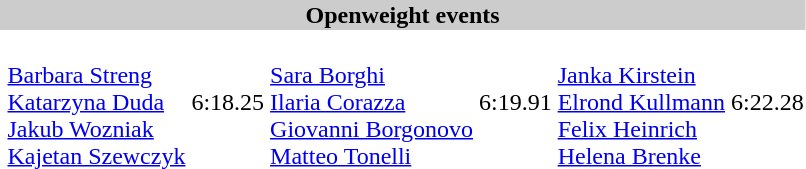<table>
<tr>
<th colspan="7" style="background-color:#CCC;">Openweight events</th>
</tr>
<tr>
<td></td>
<td><br><a href='#'>Barbara Streng</a><br><a href='#'>Katarzyna Duda</a><br><a href='#'>Jakub Wozniak</a><br><a href='#'>Kajetan Szewczyk</a></td>
<td>6:18.25</td>
<td><br><a href='#'>Sara Borghi</a><br><a href='#'>Ilaria Corazza</a><br><a href='#'>Giovanni Borgonovo</a><br><a href='#'>Matteo Tonelli</a></td>
<td>6:19.91</td>
<td><br><a href='#'>Janka Kirstein</a><br><a href='#'>Elrond Kullmann</a><br><a href='#'>Felix Heinrich</a><br><a href='#'>Helena Brenke</a></td>
<td>6:22.28</td>
</tr>
</table>
